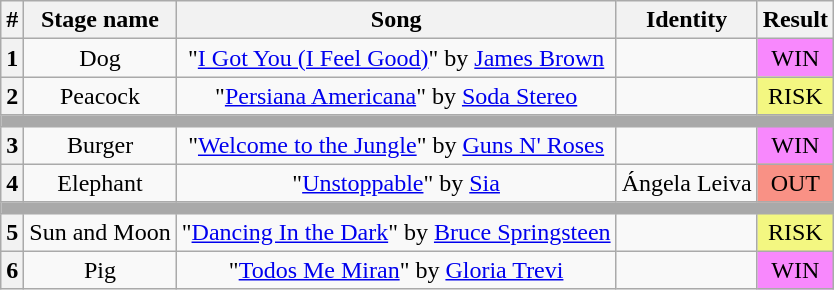<table class="wikitable plainrowheaders" style="text-align: center;">
<tr>
<th>#</th>
<th>Stage name</th>
<th>Song</th>
<th>Identity</th>
<th>Result</th>
</tr>
<tr>
<th>1</th>
<td>Dog</td>
<td>"<a href='#'>I Got You (I Feel Good)</a>" by <a href='#'>James Brown</a></td>
<td></td>
<td bgcolor=#F888FD>WIN</td>
</tr>
<tr>
<th>2</th>
<td>Peacock</td>
<td>"<a href='#'>Persiana Americana</a>" by <a href='#'>Soda Stereo</a></td>
<td></td>
<td bgcolor="#F3F781">RISK</td>
</tr>
<tr>
<td colspan="5" style="background:darkgray"></td>
</tr>
<tr>
<th>3</th>
<td>Burger</td>
<td>"<a href='#'>Welcome to the Jungle</a>" by <a href='#'>Guns N' Roses</a></td>
<td></td>
<td bgcolor="#F888FD">WIN</td>
</tr>
<tr>
<th>4</th>
<td>Elephant</td>
<td>"<a href='#'>Unstoppable</a>" by <a href='#'>Sia</a></td>
<td>Ángela Leiva</td>
<td bgcolor=#F99185>OUT</td>
</tr>
<tr>
<td colspan="5" style="background:darkgray"></td>
</tr>
<tr>
<th>5</th>
<td>Sun and Moon</td>
<td>"<a href='#'>Dancing In the Dark</a>" by <a href='#'>Bruce Springsteen</a></td>
<td></td>
<td bgcolor="#F3F781">RISK</td>
</tr>
<tr>
<th>6</th>
<td>Pig</td>
<td>"<a href='#'>Todos Me Miran</a>" by <a href='#'>Gloria Trevi</a></td>
<td></td>
<td bgcolor="#F888FD">WIN</td>
</tr>
</table>
